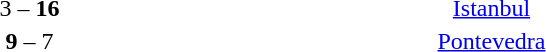<table style="text-align:center">
<tr>
<th width=200></th>
<th width=100></th>
<th width=200></th>
<th width=100></th>
</tr>
<tr>
<td align=right></td>
<td>3 – <strong>16</strong></td>
<td align=left><strong></strong></td>
<td><a href='#'>Istanbul</a></td>
</tr>
<tr>
<td align=right><strong></strong></td>
<td><strong>9</strong> – 7</td>
<td align=left></td>
<td><a href='#'>Pontevedra</a></td>
</tr>
</table>
